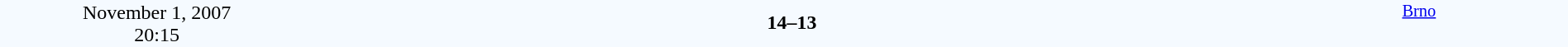<table style="width: 100%; background:#F5FAFF;" cellspacing="0">
<tr>
<td align=center rowspan=3 width=20%>November 1, 2007<br>20:15</td>
</tr>
<tr>
<td width=24% align=right></td>
<td align=center width=13%><strong>14–13</strong></td>
<td width=24%></td>
<td style=font-size:85% rowspan=3 valign=top align=center><a href='#'>Brno</a></td>
</tr>
<tr style=font-size:85%>
<td align=right></td>
<td align=center></td>
<td></td>
</tr>
</table>
